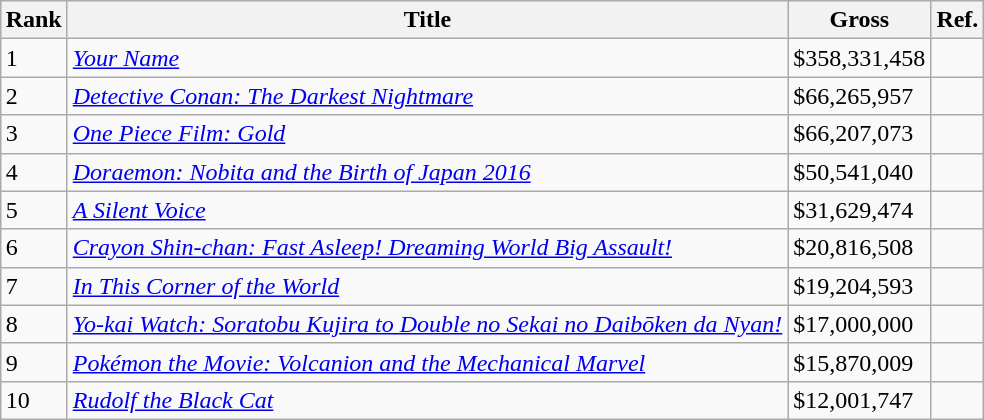<table class="wikitable sortable" style="margin:auto; margin:auto;">
<tr>
<th>Rank</th>
<th>Title</th>
<th>Gross</th>
<th>Ref.</th>
</tr>
<tr>
<td>1</td>
<td><em><a href='#'>Your Name</a></em></td>
<td>$358,331,458</td>
<td></td>
</tr>
<tr>
<td>2</td>
<td><em><a href='#'>Detective Conan: The Darkest Nightmare</a></em></td>
<td>$66,265,957</td>
<td></td>
</tr>
<tr>
<td>3</td>
<td><em><a href='#'>One Piece Film: Gold</a></em></td>
<td>$66,207,073</td>
<td></td>
</tr>
<tr>
<td>4</td>
<td><em><a href='#'>Doraemon: Nobita and the Birth of Japan 2016</a></em></td>
<td>$50,541,040</td>
<td></td>
</tr>
<tr>
<td>5</td>
<td><em><a href='#'>A Silent Voice</a></em></td>
<td>$31,629,474</td>
<td></td>
</tr>
<tr>
<td>6</td>
<td><em><a href='#'>Crayon Shin-chan: Fast Asleep! Dreaming World Big Assault!</a></em></td>
<td>$20,816,508</td>
<td></td>
</tr>
<tr>
<td>7</td>
<td><em><a href='#'>In This Corner of the World</a></em></td>
<td>$19,204,593</td>
<td></td>
</tr>
<tr>
<td>8</td>
<td><em><a href='#'>Yo-kai Watch: Soratobu Kujira to Double no Sekai no Daibōken da Nyan!</a></em></td>
<td>$17,000,000</td>
<td></td>
</tr>
<tr>
<td>9</td>
<td><em><a href='#'>Pokémon the Movie: Volcanion and the Mechanical Marvel</a></em></td>
<td>$15,870,009</td>
<td></td>
</tr>
<tr>
<td>10</td>
<td><em><a href='#'>Rudolf the Black Cat</a></em></td>
<td>$12,001,747</td>
<td></td>
</tr>
</table>
